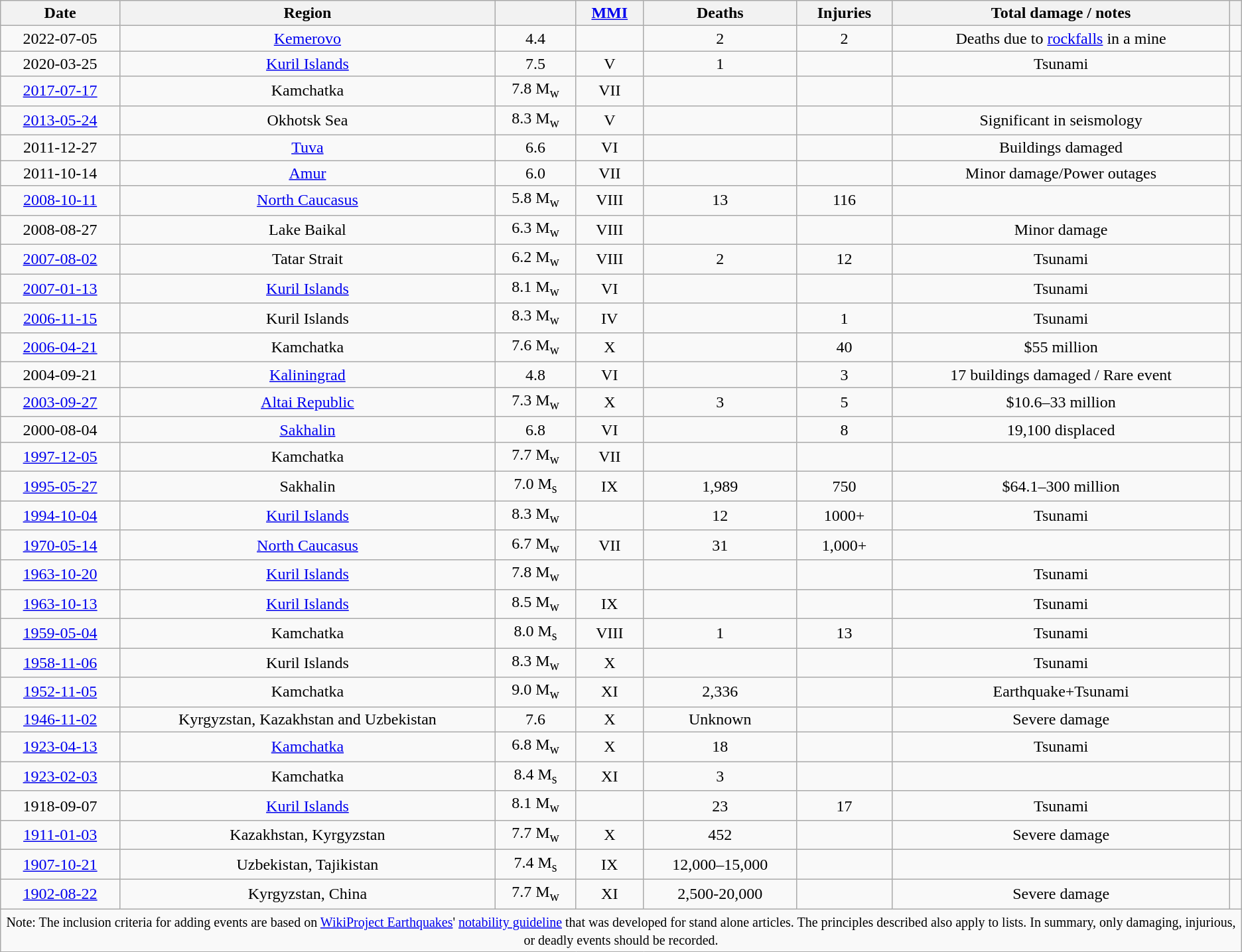<table class="wikitable sortable" style="text-align: center;">
<tr>
<th>Date</th>
<th>Region</th>
<th></th>
<th><a href='#'>MMI</a></th>
<th>Deaths</th>
<th>Injuries</th>
<th>Total damage / notes</th>
<th></th>
</tr>
<tr>
<td>2022-07-05</td>
<td><a href='#'>Kemerovo</a></td>
<td>4.4 </td>
<td></td>
<td>2</td>
<td>2</td>
<td>Deaths due to <a href='#'>rockfalls</a> in a mine</td>
<td></td>
</tr>
<tr>
<td>2020-03-25</td>
<td><a href='#'>Kuril Islands</a></td>
<td>7.5 </td>
<td>V</td>
<td>1</td>
<td></td>
<td>Tsunami</td>
<td></td>
</tr>
<tr>
<td><a href='#'>2017-07-17</a></td>
<td>Kamchatka</td>
<td>7.8 M<sub>w</sub></td>
<td>VII</td>
<td></td>
<td></td>
<td></td>
<td></td>
</tr>
<tr>
<td><a href='#'>2013-05-24</a></td>
<td>Okhotsk Sea</td>
<td>8.3 M<sub>w</sub></td>
<td>V</td>
<td></td>
<td></td>
<td>Significant in seismology</td>
<td></td>
</tr>
<tr>
<td>2011-12-27</td>
<td><a href='#'>Tuva</a></td>
<td>6.6 </td>
<td>VI</td>
<td></td>
<td></td>
<td>Buildings damaged</td>
<td></td>
</tr>
<tr>
<td>2011-10-14</td>
<td><a href='#'>Amur</a></td>
<td>6.0 </td>
<td>VII</td>
<td></td>
<td></td>
<td>Minor damage/Power outages</td>
<td></td>
</tr>
<tr>
<td><a href='#'>2008-10-11</a></td>
<td><a href='#'>North Caucasus</a></td>
<td>5.8 M<sub>w</sub></td>
<td>VIII</td>
<td>13</td>
<td>116</td>
<td></td>
<td></td>
</tr>
<tr>
<td>2008-08-27</td>
<td>Lake Baikal</td>
<td>6.3 M<sub>w</sub></td>
<td>VIII</td>
<td></td>
<td></td>
<td>Minor damage</td>
<td></td>
</tr>
<tr>
<td><a href='#'>2007-08-02</a></td>
<td>Tatar Strait</td>
<td>6.2 M<sub>w</sub></td>
<td>VIII</td>
<td>2</td>
<td>12</td>
<td>Tsunami</td>
<td></td>
</tr>
<tr>
<td><a href='#'>2007-01-13</a></td>
<td><a href='#'>Kuril Islands</a></td>
<td>8.1 M<sub>w</sub></td>
<td>VI</td>
<td></td>
<td></td>
<td>Tsunami</td>
<td></td>
</tr>
<tr>
<td><a href='#'>2006-11-15</a></td>
<td>Kuril Islands</td>
<td>8.3 M<sub>w</sub></td>
<td>IV</td>
<td></td>
<td>1</td>
<td>Tsunami</td>
<td></td>
</tr>
<tr>
<td><a href='#'>2006-04-21</a></td>
<td>Kamchatka</td>
<td>7.6 M<sub>w</sub></td>
<td>X</td>
<td></td>
<td>40</td>
<td>$55 million</td>
<td></td>
</tr>
<tr>
<td>2004-09-21</td>
<td><a href='#'>Kaliningrad</a></td>
<td>4.8 </td>
<td>VI</td>
<td></td>
<td>3</td>
<td>17 buildings damaged / Rare event</td>
<td></td>
</tr>
<tr>
<td><a href='#'>2003-09-27</a></td>
<td><a href='#'>Altai Republic</a></td>
<td>7.3 M<sub>w</sub></td>
<td>X</td>
<td>3</td>
<td>5</td>
<td>$10.6–33 million</td>
<td></td>
</tr>
<tr>
<td>2000-08-04</td>
<td><a href='#'>Sakhalin</a></td>
<td>6.8 </td>
<td>VI</td>
<td></td>
<td>8</td>
<td>19,100 displaced</td>
<td></td>
</tr>
<tr>
<td><a href='#'>1997-12-05</a></td>
<td>Kamchatka</td>
<td>7.7 M<sub>w</sub></td>
<td>VII</td>
<td></td>
<td></td>
<td></td>
<td></td>
</tr>
<tr>
<td><a href='#'>1995-05-27</a></td>
<td>Sakhalin</td>
<td>7.0 M<sub>s</sub></td>
<td>IX</td>
<td>1,989</td>
<td>750</td>
<td>$64.1–300 million</td>
<td></td>
</tr>
<tr>
<td><a href='#'>1994-10-04</a></td>
<td><a href='#'>Kuril Islands</a></td>
<td>8.3 M<sub>w</sub></td>
<td></td>
<td>12</td>
<td>1000+</td>
<td>Tsunami</td>
<td></td>
</tr>
<tr>
<td><a href='#'>1970-05-14</a></td>
<td><a href='#'>North Caucasus</a></td>
<td>6.7 M<sub>w</sub></td>
<td>VII</td>
<td>31</td>
<td>1,000+</td>
<td></td>
<td></td>
</tr>
<tr>
<td><a href='#'>1963-10-20</a></td>
<td><a href='#'>Kuril Islands</a></td>
<td>7.8 M<sub>w</sub></td>
<td></td>
<td></td>
<td></td>
<td>Tsunami</td>
<td></td>
</tr>
<tr>
<td><a href='#'>1963-10-13</a></td>
<td><a href='#'>Kuril Islands</a></td>
<td>8.5 M<sub>w</sub></td>
<td>IX</td>
<td></td>
<td></td>
<td>Tsunami</td>
<td></td>
</tr>
<tr>
<td><a href='#'>1959-05-04</a></td>
<td>Kamchatka</td>
<td>8.0 M<sub>s</sub></td>
<td>VIII</td>
<td>1</td>
<td>13</td>
<td>Tsunami</td>
<td></td>
</tr>
<tr>
<td><a href='#'>1958-11-06</a></td>
<td>Kuril Islands</td>
<td>8.3 M<sub>w</sub></td>
<td>X</td>
<td></td>
<td></td>
<td>Tsunami</td>
<td></td>
</tr>
<tr>
<td><a href='#'>1952-11-05</a></td>
<td>Kamchatka</td>
<td>9.0 M<sub>w</sub></td>
<td>XI</td>
<td>2,336</td>
<td></td>
<td>Earthquake+Tsunami</td>
<td></td>
</tr>
<tr>
<td><a href='#'>1946-11-02</a></td>
<td>Kyrgyzstan, Kazakhstan and Uzbekistan</td>
<td>7.6 </td>
<td>X</td>
<td>Unknown</td>
<td></td>
<td>Severe damage</td>
<td></td>
</tr>
<tr>
<td><a href='#'>1923-04-13</a></td>
<td><a href='#'>Kamchatka</a></td>
<td>6.8 M<sub>w</sub></td>
<td>X</td>
<td>18</td>
<td></td>
<td>Tsunami</td>
<td></td>
</tr>
<tr>
<td><a href='#'>1923-02-03</a></td>
<td>Kamchatka</td>
<td>8.4 M<sub>s</sub></td>
<td>XI</td>
<td>3</td>
<td></td>
<td></td>
<td></td>
</tr>
<tr>
<td>1918-09-07</td>
<td><a href='#'>Kuril Islands</a></td>
<td>8.1 M<sub>w</sub></td>
<td></td>
<td>23</td>
<td>17</td>
<td>Tsunami</td>
<td></td>
</tr>
<tr>
<td><a href='#'>1911-01-03</a></td>
<td>Kazakhstan, Kyrgyzstan</td>
<td>7.7 M<sub>w</sub></td>
<td>X</td>
<td>452</td>
<td></td>
<td>Severe damage</td>
<td></td>
</tr>
<tr>
<td><a href='#'>1907-10-21</a></td>
<td>Uzbekistan, Tajikistan</td>
<td>7.4 M<sub>s</sub></td>
<td>IX</td>
<td>12,000–15,000</td>
<td></td>
<td></td>
<td></td>
</tr>
<tr>
<td><a href='#'>1902-08-22</a></td>
<td>Kyrgyzstan, China</td>
<td>7.7 M<sub>w</sub></td>
<td>XI</td>
<td>2,500-20,000</td>
<td></td>
<td>Severe damage</td>
<td></td>
</tr>
<tr class="sortbottom">
<td colspan="8" style="text-align: center;"><small>Note: The inclusion criteria for adding events are based on <a href='#'>WikiProject Earthquakes</a>' <a href='#'>notability guideline</a> that was developed for stand alone articles. The principles described also apply to lists. In summary, only damaging, injurious, or deadly events should be recorded.</small></td>
</tr>
</table>
